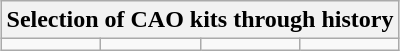<table class="wikitable" style="margin: 1em auto 1em auto;">
<tr>
<th colspan="7">Selection of CAO kits through history</th>
</tr>
<tr>
<td></td>
<td></td>
<td></td>
<td></td>
</tr>
</table>
